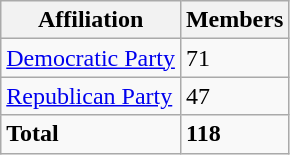<table class="wikitable">
<tr>
<th><strong>Affiliation</strong></th>
<th><strong>Members</strong></th>
</tr>
<tr>
<td><a href='#'>Democratic Party</a></td>
<td>71</td>
</tr>
<tr>
<td><a href='#'>Republican Party</a></td>
<td>47</td>
</tr>
<tr>
<td><strong>Total</strong></td>
<td><strong>118</strong></td>
</tr>
</table>
